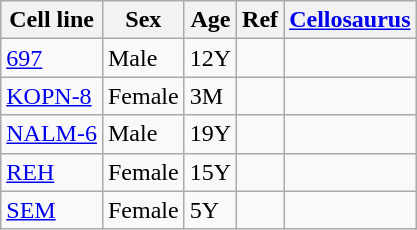<table class="wikitable sortable">
<tr>
<th>Cell line</th>
<th>Sex</th>
<th>Age</th>
<th>Ref</th>
<th><a href='#'>Cellosaurus</a></th>
</tr>
<tr>
<td><a href='#'>697</a></td>
<td>Male</td>
<td>12Y</td>
<td></td>
<td></td>
</tr>
<tr>
<td><a href='#'>KOPN-8</a></td>
<td>Female</td>
<td>3M</td>
<td></td>
<td></td>
</tr>
<tr>
<td><a href='#'>NALM-6</a></td>
<td>Male</td>
<td>19Y</td>
<td></td>
<td></td>
</tr>
<tr>
<td><a href='#'>REH</a></td>
<td>Female</td>
<td>15Y</td>
<td></td>
<td></td>
</tr>
<tr>
<td><a href='#'>SEM</a></td>
<td>Female</td>
<td>5Y</td>
<td></td>
<td></td>
</tr>
</table>
